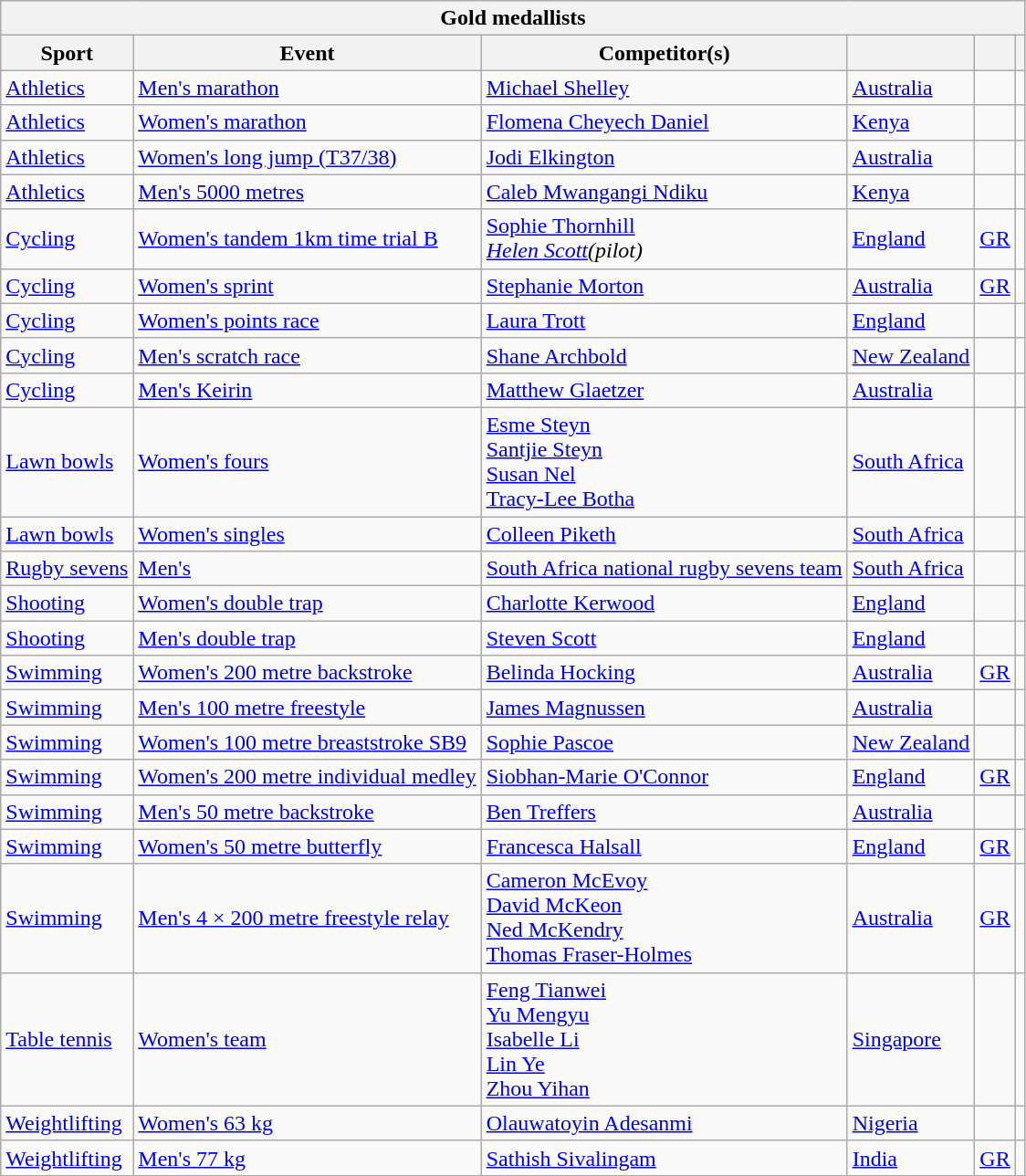<table class="wikitable">
<tr>
<th colspan="6">Gold medallists</th>
</tr>
<tr>
<th>Sport</th>
<th>Event</th>
<th>Competitor(s)</th>
<th></th>
<th></th>
<th></th>
</tr>
<tr>
<td><a href='#'>Athletics</a></td>
<td><a href='#'>Men's marathon</a></td>
<td><a href='#'>Michael Shelley</a></td>
<td> <a href='#'>Australia</a></td>
<td></td>
<td></td>
</tr>
<tr>
<td><a href='#'>Athletics</a></td>
<td><a href='#'>Women's marathon</a></td>
<td><a href='#'>Flomena Cheyech Daniel</a></td>
<td> <a href='#'>Kenya</a></td>
<td></td>
<td></td>
</tr>
<tr>
<td><a href='#'>Athletics</a></td>
<td><a href='#'>Women's long jump (T37/38)</a></td>
<td><a href='#'>Jodi Elkington</a></td>
<td> <a href='#'>Australia</a></td>
<td></td>
<td></td>
</tr>
<tr>
<td><a href='#'>Athletics</a></td>
<td><a href='#'>Men's 5000 metres</a></td>
<td><a href='#'>Caleb Mwangangi Ndiku</a></td>
<td> <a href='#'>Kenya</a></td>
<td></td>
<td></td>
</tr>
<tr>
<td><a href='#'>Cycling</a></td>
<td><a href='#'>Women's tandem 1km time trial B</a></td>
<td><a href='#'>Sophie Thornhill</a><br><em><a href='#'>Helen Scott</a>(pilot)</em></td>
<td> <a href='#'>England</a></td>
<td><a href='#'>GR</a></td>
<td></td>
</tr>
<tr>
<td><a href='#'>Cycling</a></td>
<td><a href='#'>Women's sprint</a></td>
<td><a href='#'>Stephanie Morton</a></td>
<td> <a href='#'>Australia</a></td>
<td><a href='#'>GR</a></td>
<td></td>
</tr>
<tr>
<td><a href='#'>Cycling</a></td>
<td><a href='#'>Women's points race</a></td>
<td><a href='#'>Laura Trott</a></td>
<td> <a href='#'>England</a></td>
<td></td>
<td></td>
</tr>
<tr>
<td><a href='#'>Cycling</a></td>
<td><a href='#'>Men's scratch race</a></td>
<td><a href='#'>Shane Archbold</a></td>
<td> <a href='#'>New Zealand</a></td>
<td></td>
<td></td>
</tr>
<tr>
<td><a href='#'>Cycling</a></td>
<td><a href='#'>Men's Keirin</a></td>
<td><a href='#'>Matthew Glaetzer</a></td>
<td> <a href='#'>Australia</a></td>
<td></td>
<td></td>
</tr>
<tr>
<td><a href='#'>Lawn bowls</a></td>
<td><a href='#'>Women's fours</a></td>
<td><a href='#'>Esme Steyn</a><br><a href='#'>Santjie Steyn</a><br><a href='#'>Susan Nel</a><br><a href='#'>Tracy-Lee Botha</a></td>
<td> <a href='#'>South Africa</a></td>
<td></td>
<td></td>
</tr>
<tr>
<td><a href='#'>Lawn bowls</a></td>
<td><a href='#'>Women's singles</a></td>
<td><a href='#'>Colleen Piketh</a></td>
<td> <a href='#'>South Africa</a></td>
<td></td>
<td></td>
</tr>
<tr>
<td><a href='#'>Rugby sevens</a></td>
<td><a href='#'>Men's</a></td>
<td><a href='#'>South Africa national rugby sevens team</a></td>
<td> <a href='#'>South Africa</a></td>
<td></td>
<td></td>
</tr>
<tr>
<td><a href='#'>Shooting</a></td>
<td><a href='#'>Women's double trap</a></td>
<td><a href='#'>Charlotte Kerwood</a></td>
<td> <a href='#'>England</a></td>
<td></td>
<td></td>
</tr>
<tr>
<td><a href='#'>Shooting</a></td>
<td><a href='#'>Men's double trap</a></td>
<td><a href='#'>Steven Scott</a></td>
<td> <a href='#'>England</a></td>
<td></td>
<td></td>
</tr>
<tr>
<td><a href='#'>Swimming</a></td>
<td><a href='#'>Women's 200 metre backstroke</a></td>
<td><a href='#'>Belinda Hocking</a></td>
<td> <a href='#'>Australia</a></td>
<td><a href='#'>GR</a></td>
<td></td>
</tr>
<tr>
<td><a href='#'>Swimming</a></td>
<td><a href='#'>Men's 100 metre freestyle</a></td>
<td><a href='#'>James Magnussen</a></td>
<td> <a href='#'>Australia</a></td>
<td></td>
<td></td>
</tr>
<tr>
<td><a href='#'>Swimming</a></td>
<td><a href='#'>Women's 100 metre breaststroke SB9</a></td>
<td><a href='#'>Sophie Pascoe</a></td>
<td> <a href='#'>New Zealand</a></td>
<td></td>
<td></td>
</tr>
<tr>
<td><a href='#'>Swimming</a></td>
<td><a href='#'>Women's 200 metre individual medley</a></td>
<td><a href='#'>Siobhan-Marie O'Connor</a></td>
<td> <a href='#'>England</a></td>
<td><a href='#'>GR</a></td>
<td></td>
</tr>
<tr>
<td><a href='#'>Swimming</a></td>
<td><a href='#'>Men's 50 metre backstroke</a></td>
<td><a href='#'>Ben Treffers</a></td>
<td> <a href='#'>Australia</a></td>
<td></td>
<td></td>
</tr>
<tr>
<td><a href='#'>Swimming</a></td>
<td><a href='#'>Women's 50 metre butterfly</a></td>
<td><a href='#'>Francesca Halsall</a></td>
<td> <a href='#'>England</a></td>
<td><a href='#'>GR</a></td>
<td></td>
</tr>
<tr>
<td><a href='#'>Swimming</a></td>
<td><a href='#'>Men's 4 × 200 metre freestyle relay</a></td>
<td><a href='#'>Cameron McEvoy</a><br><a href='#'>David McKeon</a><br><a href='#'>Ned McKendry</a><br><a href='#'>Thomas Fraser-Holmes</a></td>
<td> <a href='#'>Australia</a></td>
<td><a href='#'>GR</a></td>
<td></td>
</tr>
<tr>
<td><a href='#'>Table tennis</a></td>
<td><a href='#'>Women's team</a></td>
<td><a href='#'>Feng Tianwei</a><br><a href='#'>Yu Mengyu</a><br><a href='#'>Isabelle Li</a><br><a href='#'>Lin Ye</a><br><a href='#'>Zhou Yihan</a></td>
<td> <a href='#'>Singapore</a></td>
<td></td>
<td></td>
</tr>
<tr>
<td><a href='#'>Weightlifting</a></td>
<td><a href='#'>Women's 63 kg</a></td>
<td><a href='#'>Olauwatoyin Adesanmi</a></td>
<td> <a href='#'>Nigeria</a></td>
<td></td>
<td></td>
</tr>
<tr>
<td><a href='#'>Weightlifting</a></td>
<td><a href='#'>Men's 77 kg</a></td>
<td><a href='#'>Sathish Sivalingam</a></td>
<td> <a href='#'>India</a></td>
<td><a href='#'>GR</a></td>
<td></td>
</tr>
</table>
